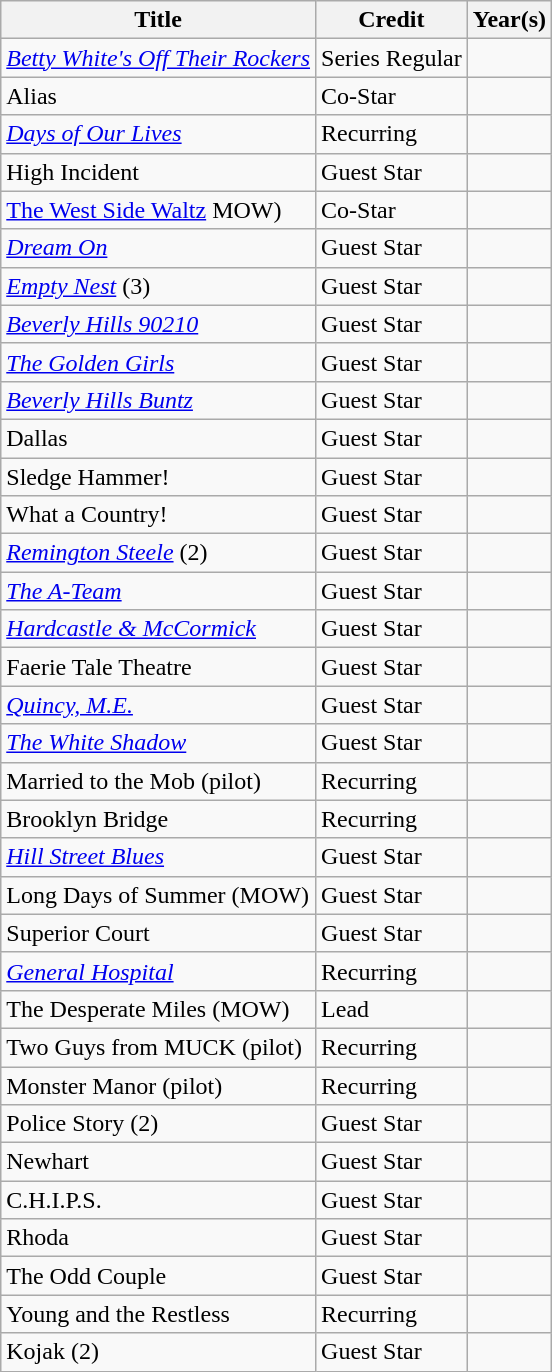<table class="wikitable sortable">
<tr>
<th>Title</th>
<th>Credit</th>
<th>Year(s)</th>
</tr>
<tr>
<td><em><a href='#'>Betty White's Off Their Rockers</a></em></td>
<td>Series Regular</td>
<td></td>
</tr>
<tr>
<td>Alias</td>
<td>Co-Star</td>
<td></td>
</tr>
<tr>
<td><em><a href='#'>Days of Our Lives</a></em></td>
<td>Recurring</td>
<td></td>
</tr>
<tr>
<td>High Incident</td>
<td>Guest Star</td>
<td></td>
</tr>
<tr>
<td><a href='#'>The West Side Waltz</a> MOW)</td>
<td>Co-Star</td>
<td></td>
</tr>
<tr>
<td><em><a href='#'>Dream On</a></em></td>
<td>Guest Star</td>
</tr>
<tr>
<td><em><a href='#'>Empty Nest</a></em> (3)</td>
<td>Guest Star</td>
<td></td>
</tr>
<tr>
<td><em><a href='#'>Beverly Hills 90210</a></em></td>
<td>Guest Star</td>
<td></td>
</tr>
<tr>
<td><em><a href='#'>The Golden Girls</a></em></td>
<td>Guest Star</td>
<td></td>
</tr>
<tr>
<td><em><a href='#'>Beverly Hills Buntz</a></em></td>
<td>Guest Star</td>
<td></td>
</tr>
<tr>
<td>Dallas</td>
<td>Guest Star</td>
<td></td>
</tr>
<tr>
<td>Sledge Hammer!</td>
<td>Guest Star</td>
<td></td>
</tr>
<tr>
<td>What a Country!</td>
<td>Guest Star</td>
<td></td>
</tr>
<tr>
<td><em><a href='#'>Remington Steele</a></em> (2)</td>
<td>Guest Star</td>
<td></td>
</tr>
<tr>
<td><em><a href='#'>The A-Team</a></em></td>
<td>Guest Star</td>
<td></td>
</tr>
<tr>
<td><em><a href='#'>Hardcastle & McCormick</a></em></td>
<td>Guest Star</td>
<td></td>
</tr>
<tr>
<td>Faerie Tale Theatre</td>
<td>Guest Star</td>
<td></td>
</tr>
<tr>
<td><em><a href='#'>Quincy, M.E.</a></em></td>
<td>Guest Star</td>
<td></td>
</tr>
<tr>
<td><em><a href='#'>The White Shadow</a></em></td>
<td>Guest Star</td>
<td></td>
</tr>
<tr>
<td>Married to the Mob (pilot)</td>
<td>Recurring</td>
<td></td>
</tr>
<tr>
<td>Brooklyn Bridge</td>
<td>Recurring</td>
<td></td>
</tr>
<tr>
<td><em><a href='#'>Hill Street Blues</a></em></td>
<td>Guest Star</td>
<td></td>
</tr>
<tr>
<td>Long Days of Summer (MOW)</td>
<td>Guest Star</td>
<td></td>
</tr>
<tr>
<td>Superior Court</td>
<td>Guest Star</td>
<td></td>
</tr>
<tr>
<td><em><a href='#'>General Hospital</a></em></td>
<td>Recurring</td>
<td></td>
</tr>
<tr>
<td>The Desperate Miles (MOW)</td>
<td>Lead</td>
<td></td>
</tr>
<tr>
<td>Two Guys from MUCK (pilot)</td>
<td>Recurring</td>
<td></td>
</tr>
<tr>
<td>Monster Manor (pilot)</td>
<td>Recurring</td>
<td></td>
</tr>
<tr>
<td>Police Story (2)</td>
<td>Guest Star</td>
<td></td>
</tr>
<tr>
<td>Newhart</td>
<td>Guest Star</td>
<td></td>
</tr>
<tr>
<td>C.H.I.P.S.</td>
<td>Guest Star</td>
<td></td>
</tr>
<tr>
<td>Rhoda</td>
<td>Guest Star</td>
<td></td>
</tr>
<tr>
<td>The Odd Couple</td>
<td>Guest Star</td>
<td></td>
</tr>
<tr>
<td>Young and the Restless</td>
<td>Recurring</td>
<td></td>
</tr>
<tr>
<td>Kojak (2)</td>
<td>Guest Star</td>
<td></td>
</tr>
</table>
